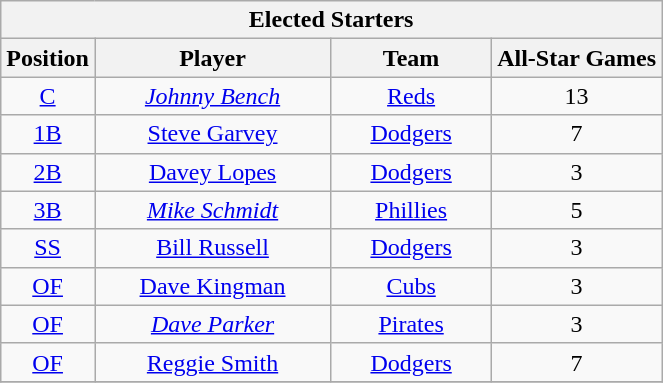<table class="wikitable" style="font-size: 100%; text-align:center;">
<tr>
<th colspan="4">Elected Starters</th>
</tr>
<tr>
<th>Position</th>
<th width="150">Player</th>
<th width="100">Team</th>
<th>All-Star Games</th>
</tr>
<tr>
<td><a href='#'>C</a></td>
<td><em><a href='#'>Johnny Bench</a></em></td>
<td><a href='#'>Reds</a></td>
<td>13</td>
</tr>
<tr>
<td><a href='#'>1B</a></td>
<td><a href='#'>Steve Garvey</a></td>
<td><a href='#'>Dodgers</a></td>
<td>7</td>
</tr>
<tr>
<td><a href='#'>2B</a></td>
<td><a href='#'>Davey Lopes</a></td>
<td><a href='#'>Dodgers</a></td>
<td>3</td>
</tr>
<tr>
<td><a href='#'>3B</a></td>
<td><em><a href='#'>Mike Schmidt</a></em></td>
<td><a href='#'>Phillies</a></td>
<td>5</td>
</tr>
<tr>
<td><a href='#'>SS</a></td>
<td><a href='#'>Bill Russell</a></td>
<td><a href='#'>Dodgers</a></td>
<td>3</td>
</tr>
<tr>
<td><a href='#'>OF</a></td>
<td><a href='#'>Dave Kingman</a></td>
<td><a href='#'>Cubs</a></td>
<td>3</td>
</tr>
<tr>
<td><a href='#'>OF</a></td>
<td><em><a href='#'>Dave Parker</a></em></td>
<td><a href='#'>Pirates</a></td>
<td>3</td>
</tr>
<tr>
<td><a href='#'>OF</a></td>
<td><a href='#'>Reggie Smith</a></td>
<td><a href='#'>Dodgers</a></td>
<td>7</td>
</tr>
<tr>
</tr>
</table>
